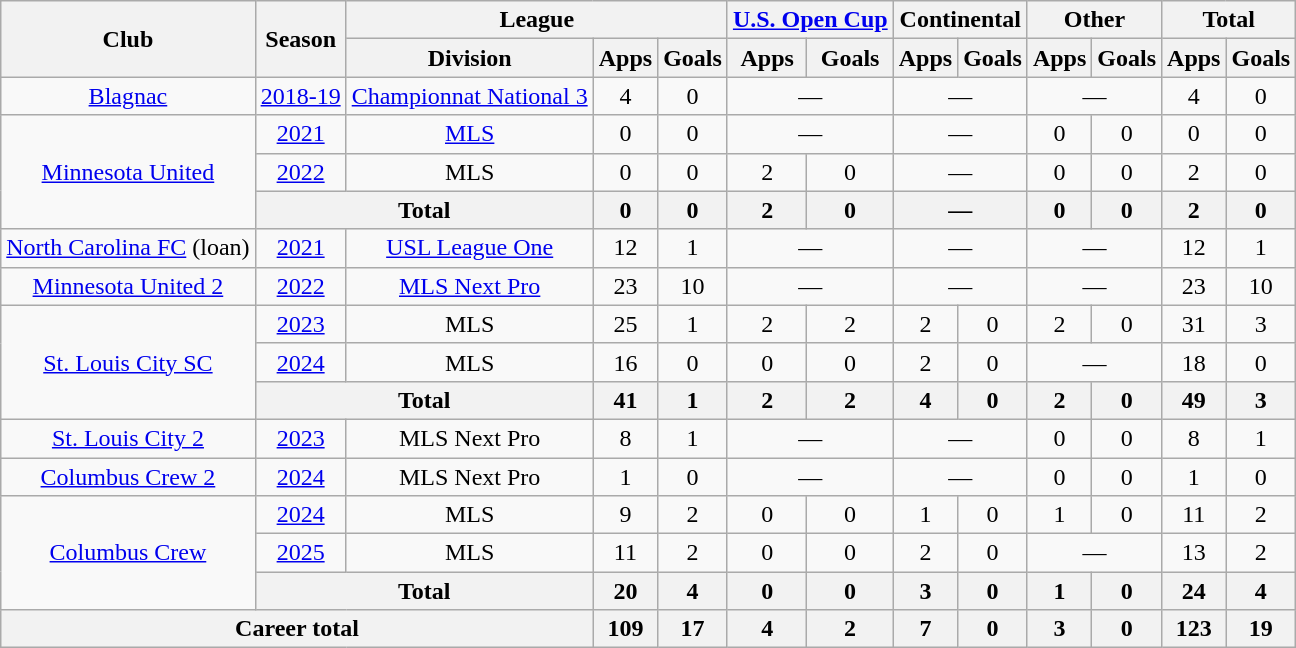<table class="wikitable" style="text-align: center">
<tr>
<th rowspan="2">Club</th>
<th rowspan="2">Season</th>
<th colspan="3">League</th>
<th colspan="2"><a href='#'>U.S. Open Cup</a></th>
<th colspan="2">Continental</th>
<th colspan="2">Other</th>
<th colspan="2">Total</th>
</tr>
<tr>
<th>Division</th>
<th>Apps</th>
<th>Goals</th>
<th>Apps</th>
<th>Goals</th>
<th>Apps</th>
<th>Goals</th>
<th>Apps</th>
<th>Goals</th>
<th>Apps</th>
<th>Goals</th>
</tr>
<tr>
<td><a href='#'>Blagnac</a></td>
<td><a href='#'>2018-19</a></td>
<td><a href='#'>Championnat National 3</a></td>
<td>4</td>
<td>0</td>
<td colspan="2">—</td>
<td colspan="2">—</td>
<td colspan="2">—</td>
<td>4</td>
<td>0</td>
</tr>
<tr>
<td rowspan="3"><a href='#'>Minnesota United</a></td>
<td><a href='#'>2021</a></td>
<td><a href='#'>MLS</a></td>
<td>0</td>
<td>0</td>
<td colspan="2">—</td>
<td colspan="2">—</td>
<td>0</td>
<td>0</td>
<td>0</td>
<td>0</td>
</tr>
<tr>
<td><a href='#'>2022</a></td>
<td>MLS</td>
<td>0</td>
<td>0</td>
<td>2</td>
<td>0</td>
<td colspan="2">—</td>
<td>0</td>
<td>0</td>
<td>2</td>
<td>0</td>
</tr>
<tr>
<th colspan="2">Total</th>
<th>0</th>
<th>0</th>
<th>2</th>
<th>0</th>
<th colspan="2">—</th>
<th>0</th>
<th>0</th>
<th>2</th>
<th>0</th>
</tr>
<tr>
<td><a href='#'>North Carolina FC</a> (loan)</td>
<td><a href='#'>2021</a></td>
<td><a href='#'>USL League One</a></td>
<td>12</td>
<td>1</td>
<td colspan="2">—</td>
<td colspan="2">—</td>
<td colspan="2">—</td>
<td>12</td>
<td>1</td>
</tr>
<tr>
<td><a href='#'>Minnesota United 2</a></td>
<td><a href='#'>2022</a></td>
<td><a href='#'>MLS Next Pro</a></td>
<td>23</td>
<td>10</td>
<td colspan="2">—</td>
<td colspan="2">—</td>
<td colspan="2">—</td>
<td>23</td>
<td>10</td>
</tr>
<tr>
<td rowspan="3"><a href='#'>St. Louis City SC</a></td>
<td><a href='#'>2023</a></td>
<td>MLS</td>
<td>25</td>
<td>1</td>
<td>2</td>
<td>2</td>
<td>2</td>
<td>0</td>
<td>2</td>
<td>0</td>
<td>31</td>
<td>3</td>
</tr>
<tr>
<td><a href='#'>2024</a></td>
<td>MLS</td>
<td>16</td>
<td>0</td>
<td>0</td>
<td>0</td>
<td>2</td>
<td>0</td>
<td colspan="2">—</td>
<td>18</td>
<td>0</td>
</tr>
<tr>
<th colspan="2">Total</th>
<th>41</th>
<th>1</th>
<th>2</th>
<th>2</th>
<th>4</th>
<th>0</th>
<th>2</th>
<th>0</th>
<th>49</th>
<th>3</th>
</tr>
<tr>
<td><a href='#'>St. Louis City 2</a></td>
<td><a href='#'>2023</a></td>
<td>MLS Next Pro</td>
<td>8</td>
<td>1</td>
<td colspan="2">—</td>
<td colspan="2">—</td>
<td>0</td>
<td>0</td>
<td>8</td>
<td>1</td>
</tr>
<tr>
<td><a href='#'>Columbus Crew 2</a></td>
<td><a href='#'>2024</a></td>
<td>MLS Next Pro</td>
<td>1</td>
<td>0</td>
<td colspan="2">—</td>
<td colspan="2">—</td>
<td>0</td>
<td>0</td>
<td>1</td>
<td>0</td>
</tr>
<tr>
<td rowspan="3"><a href='#'>Columbus Crew</a></td>
<td><a href='#'>2024</a></td>
<td>MLS</td>
<td>9</td>
<td>2</td>
<td>0</td>
<td>0</td>
<td>1</td>
<td>0</td>
<td>1</td>
<td>0</td>
<td>11</td>
<td>2</td>
</tr>
<tr>
<td><a href='#'>2025</a></td>
<td>MLS</td>
<td>11</td>
<td>2</td>
<td>0</td>
<td>0</td>
<td>2</td>
<td>0</td>
<td colspan="2">—</td>
<td>13</td>
<td>2</td>
</tr>
<tr>
<th colspan="2">Total</th>
<th>20</th>
<th>4</th>
<th>0</th>
<th>0</th>
<th>3</th>
<th>0</th>
<th>1</th>
<th>0</th>
<th>24</th>
<th>4</th>
</tr>
<tr>
<th colspan="3">Career total</th>
<th>109</th>
<th>17</th>
<th>4</th>
<th>2</th>
<th>7</th>
<th>0</th>
<th>3</th>
<th>0</th>
<th>123</th>
<th>19</th>
</tr>
</table>
